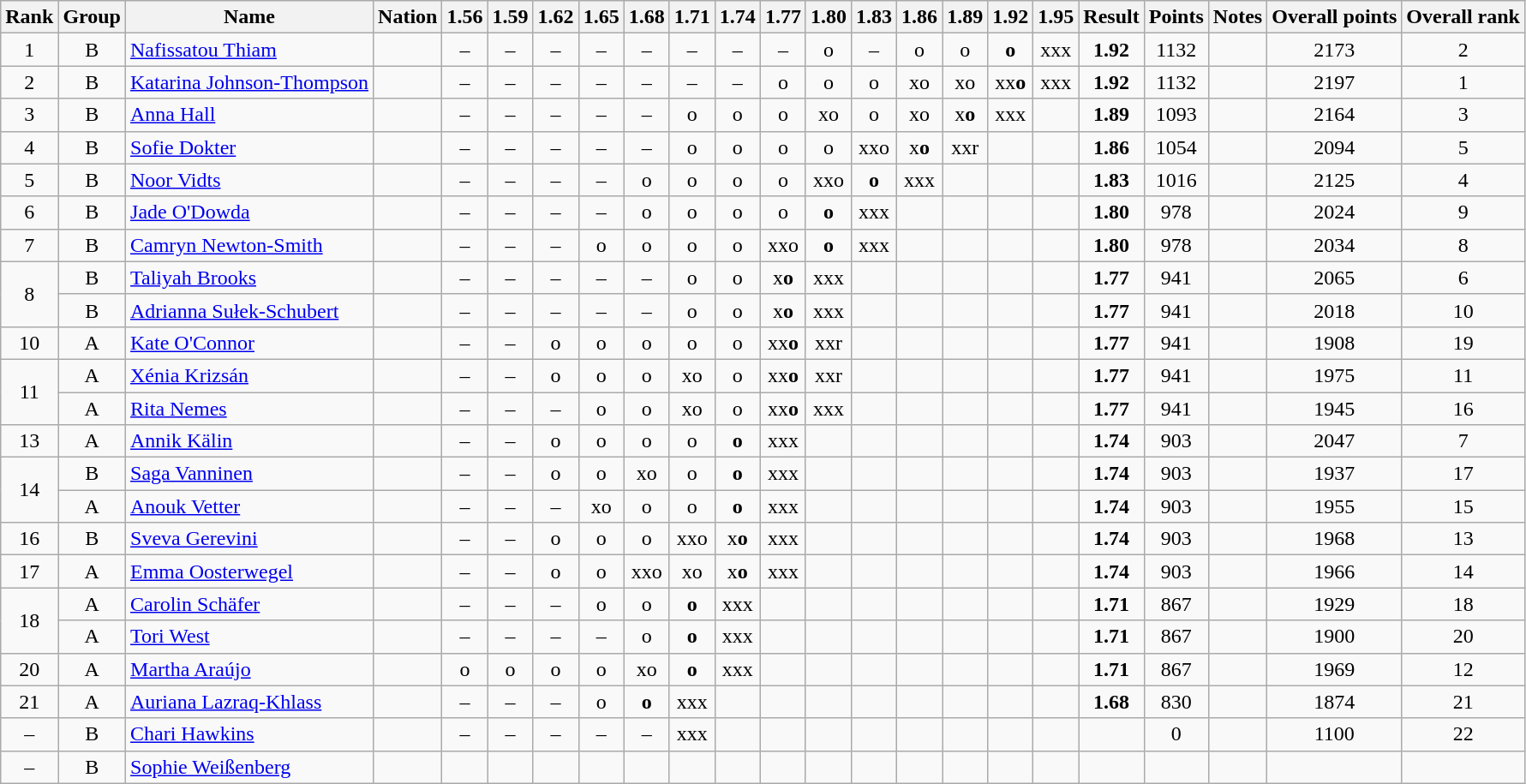<table class="wikitable sortable" style="text-align:center">
<tr>
<th>Rank</th>
<th>Group</th>
<th>Name</th>
<th>Nation</th>
<th>1.56</th>
<th>1.59</th>
<th>1.62</th>
<th>1.65</th>
<th>1.68</th>
<th>1.71</th>
<th>1.74</th>
<th>1.77</th>
<th>1.80</th>
<th>1.83</th>
<th>1.86</th>
<th>1.89</th>
<th>1.92</th>
<th>1.95</th>
<th>Result</th>
<th>Points</th>
<th>Notes</th>
<th>Overall points</th>
<th>Overall rank</th>
</tr>
<tr>
<td>1</td>
<td>B</td>
<td align="left"><a href='#'>Nafissatou Thiam</a></td>
<td align="left"></td>
<td>–</td>
<td>–</td>
<td>–</td>
<td>–</td>
<td>–</td>
<td>–</td>
<td>–</td>
<td>–</td>
<td>o</td>
<td>–</td>
<td>o</td>
<td>o</td>
<td><strong>o</strong></td>
<td>xxx</td>
<td><strong>1.92</strong></td>
<td>1132</td>
<td></td>
<td>2173</td>
<td>2</td>
</tr>
<tr>
<td>2</td>
<td>B</td>
<td align="left"><a href='#'>Katarina Johnson-Thompson</a></td>
<td align="left"></td>
<td>–</td>
<td>–</td>
<td>–</td>
<td>–</td>
<td>–</td>
<td>–</td>
<td>–</td>
<td>o</td>
<td>o</td>
<td>o</td>
<td>xo</td>
<td>xo</td>
<td>xx<strong>o</strong></td>
<td>xxx</td>
<td><strong>1.92</strong></td>
<td>1132</td>
<td></td>
<td>2197</td>
<td>1</td>
</tr>
<tr>
<td>3</td>
<td>B</td>
<td align="left"><a href='#'>Anna Hall</a></td>
<td align="left"></td>
<td>–</td>
<td>–</td>
<td>–</td>
<td>–</td>
<td>–</td>
<td>o</td>
<td>o</td>
<td>o</td>
<td>xo</td>
<td>o</td>
<td>xo</td>
<td>x<strong>o</strong></td>
<td>xxx</td>
<td></td>
<td><strong>1.89</strong></td>
<td>1093</td>
<td></td>
<td>2164</td>
<td>3</td>
</tr>
<tr>
<td>4</td>
<td>B</td>
<td align="left"><a href='#'>Sofie Dokter</a></td>
<td align="left"></td>
<td>–</td>
<td>–</td>
<td>–</td>
<td>–</td>
<td>–</td>
<td>o</td>
<td>o</td>
<td>o</td>
<td>o</td>
<td>xxo</td>
<td>x<strong>o</strong></td>
<td>xxr</td>
<td></td>
<td></td>
<td><strong>1.86</strong></td>
<td>1054</td>
<td></td>
<td>2094</td>
<td>5</td>
</tr>
<tr>
<td>5</td>
<td>B</td>
<td align="left"><a href='#'>Noor Vidts</a></td>
<td align="left"></td>
<td>–</td>
<td>–</td>
<td>–</td>
<td>–</td>
<td>o</td>
<td>o</td>
<td>o</td>
<td>o</td>
<td>xxo</td>
<td><strong>o</strong></td>
<td>xxx</td>
<td></td>
<td></td>
<td></td>
<td><strong>1.83</strong></td>
<td>1016</td>
<td></td>
<td>2125</td>
<td>4</td>
</tr>
<tr>
<td>6</td>
<td>B</td>
<td align="left"><a href='#'>Jade O'Dowda</a></td>
<td align="left"></td>
<td>–</td>
<td>–</td>
<td>–</td>
<td>–</td>
<td>o</td>
<td>o</td>
<td>o</td>
<td>o</td>
<td><strong>o</strong></td>
<td>xxx</td>
<td></td>
<td></td>
<td></td>
<td></td>
<td><strong>1.80</strong></td>
<td>978</td>
<td></td>
<td>2024</td>
<td>9</td>
</tr>
<tr>
<td>7</td>
<td>B</td>
<td align="left"><a href='#'>Camryn Newton-Smith</a></td>
<td align="left"></td>
<td>–</td>
<td>–</td>
<td>–</td>
<td>o</td>
<td>o</td>
<td>o</td>
<td>o</td>
<td>xxo</td>
<td><strong>o</strong></td>
<td>xxx</td>
<td></td>
<td></td>
<td></td>
<td></td>
<td><strong>1.80</strong></td>
<td>978</td>
<td></td>
<td>2034</td>
<td>8</td>
</tr>
<tr>
<td rowspan="2">8</td>
<td>B</td>
<td align="left"><a href='#'>Taliyah Brooks</a></td>
<td align="left"></td>
<td>–</td>
<td>–</td>
<td>–</td>
<td>–</td>
<td>–</td>
<td>o</td>
<td>o</td>
<td>x<strong>o</strong></td>
<td>xxx</td>
<td></td>
<td></td>
<td></td>
<td></td>
<td></td>
<td><strong>1.77</strong></td>
<td>941</td>
<td></td>
<td>2065</td>
<td>6</td>
</tr>
<tr>
<td>B</td>
<td align="left"><a href='#'>Adrianna Sułek-Schubert</a></td>
<td align="left"></td>
<td>–</td>
<td>–</td>
<td>–</td>
<td>–</td>
<td>–</td>
<td>o</td>
<td>o</td>
<td>x<strong>o</strong></td>
<td>xxx</td>
<td></td>
<td></td>
<td></td>
<td></td>
<td></td>
<td><strong>1.77</strong></td>
<td>941</td>
<td></td>
<td>2018</td>
<td>10</td>
</tr>
<tr>
<td>10</td>
<td>A</td>
<td align="left"><a href='#'>Kate O'Connor</a></td>
<td align="left"></td>
<td>–</td>
<td>–</td>
<td>o</td>
<td>o</td>
<td>o</td>
<td>o</td>
<td>o</td>
<td>xx<strong>o</strong></td>
<td>xxr</td>
<td></td>
<td></td>
<td></td>
<td></td>
<td></td>
<td><strong>1.77</strong></td>
<td>941</td>
<td></td>
<td>1908</td>
<td>19</td>
</tr>
<tr>
<td rowspan="2">11</td>
<td>A</td>
<td align="left"><a href='#'>Xénia Krizsán</a></td>
<td align="left"></td>
<td>–</td>
<td>–</td>
<td>o</td>
<td>o</td>
<td>o</td>
<td>xo</td>
<td>o</td>
<td>xx<strong>o</strong></td>
<td>xxr</td>
<td></td>
<td></td>
<td></td>
<td></td>
<td></td>
<td><strong>1.77</strong></td>
<td>941</td>
<td></td>
<td>1975</td>
<td>11</td>
</tr>
<tr>
<td>A</td>
<td align="left"><a href='#'>Rita Nemes</a></td>
<td align="left"></td>
<td>–</td>
<td>–</td>
<td>–</td>
<td>o</td>
<td>o</td>
<td>xo</td>
<td>o</td>
<td>xx<strong>o</strong></td>
<td>xxx</td>
<td></td>
<td></td>
<td></td>
<td></td>
<td></td>
<td><strong>1.77</strong></td>
<td>941</td>
<td></td>
<td>1945</td>
<td>16</td>
</tr>
<tr>
<td>13</td>
<td>A</td>
<td align="left"><a href='#'>Annik Kälin</a></td>
<td align="left"></td>
<td>–</td>
<td>–</td>
<td>o</td>
<td>o</td>
<td>o</td>
<td>o</td>
<td><strong>o</strong></td>
<td>xxx</td>
<td></td>
<td></td>
<td></td>
<td></td>
<td></td>
<td></td>
<td><strong>1.74</strong></td>
<td>903</td>
<td></td>
<td>2047</td>
<td>7</td>
</tr>
<tr>
<td rowspan="2">14</td>
<td>B</td>
<td align="left"><a href='#'>Saga Vanninen</a></td>
<td align="left"></td>
<td>–</td>
<td>–</td>
<td>o</td>
<td>o</td>
<td>xo</td>
<td>o</td>
<td><strong>o</strong></td>
<td>xxx</td>
<td></td>
<td></td>
<td></td>
<td></td>
<td></td>
<td></td>
<td><strong>1.74</strong></td>
<td>903</td>
<td></td>
<td>1937</td>
<td>17</td>
</tr>
<tr>
<td>A</td>
<td align="left"><a href='#'>Anouk Vetter</a></td>
<td align="left"></td>
<td>–</td>
<td>–</td>
<td>–</td>
<td>xo</td>
<td>o</td>
<td>o</td>
<td><strong>o</strong></td>
<td>xxx</td>
<td></td>
<td></td>
<td></td>
<td></td>
<td></td>
<td></td>
<td><strong>1.74</strong></td>
<td>903</td>
<td></td>
<td>1955</td>
<td>15</td>
</tr>
<tr>
<td>16</td>
<td>B</td>
<td align="left"><a href='#'>Sveva Gerevini</a></td>
<td align="left"></td>
<td>–</td>
<td>–</td>
<td>o</td>
<td>o</td>
<td>o</td>
<td>xxo</td>
<td>x<strong>o</strong></td>
<td>xxx</td>
<td></td>
<td></td>
<td></td>
<td></td>
<td></td>
<td></td>
<td><strong>1.74</strong></td>
<td>903</td>
<td></td>
<td>1968</td>
<td>13</td>
</tr>
<tr>
<td>17</td>
<td>A</td>
<td align="left"><a href='#'>Emma Oosterwegel</a></td>
<td align="left"></td>
<td>–</td>
<td>–</td>
<td>o</td>
<td>o</td>
<td>xxo</td>
<td>xo</td>
<td>x<strong>o</strong></td>
<td>xxx</td>
<td></td>
<td></td>
<td></td>
<td></td>
<td></td>
<td></td>
<td><strong>1.74</strong></td>
<td>903</td>
<td></td>
<td>1966</td>
<td>14</td>
</tr>
<tr>
<td rowspan="2">18</td>
<td>A</td>
<td align="left"><a href='#'>Carolin Schäfer</a></td>
<td align="left"></td>
<td>–</td>
<td>–</td>
<td>–</td>
<td>o</td>
<td>o</td>
<td><strong>o</strong></td>
<td>xxx</td>
<td></td>
<td></td>
<td></td>
<td></td>
<td></td>
<td></td>
<td></td>
<td><strong>1.71</strong></td>
<td>867</td>
<td></td>
<td>1929</td>
<td>18</td>
</tr>
<tr>
<td>A</td>
<td align="left"><a href='#'>Tori West</a></td>
<td align="left"></td>
<td>–</td>
<td>–</td>
<td>–</td>
<td>–</td>
<td>o</td>
<td><strong>o</strong></td>
<td>xxx</td>
<td></td>
<td></td>
<td></td>
<td></td>
<td></td>
<td></td>
<td></td>
<td><strong>1.71</strong></td>
<td>867</td>
<td></td>
<td>1900</td>
<td>20</td>
</tr>
<tr>
<td>20</td>
<td>A</td>
<td align="left"><a href='#'>Martha Araújo</a></td>
<td align="left"></td>
<td>o</td>
<td>o</td>
<td>o</td>
<td>o</td>
<td>xo</td>
<td><strong>o</strong></td>
<td>xxx</td>
<td></td>
<td></td>
<td></td>
<td></td>
<td></td>
<td></td>
<td></td>
<td><strong>1.71</strong></td>
<td>867</td>
<td></td>
<td>1969</td>
<td>12</td>
</tr>
<tr>
<td>21</td>
<td>A</td>
<td align="left"><a href='#'>Auriana Lazraq-Khlass</a></td>
<td align="left"></td>
<td>–</td>
<td>–</td>
<td>–</td>
<td>o</td>
<td><strong>o</strong></td>
<td>xxx</td>
<td></td>
<td></td>
<td></td>
<td></td>
<td></td>
<td></td>
<td></td>
<td></td>
<td><strong>1.68</strong></td>
<td>830</td>
<td></td>
<td>1874</td>
<td>21</td>
</tr>
<tr>
<td>–</td>
<td>B</td>
<td align="left"><a href='#'>Chari Hawkins</a></td>
<td align="left"></td>
<td>–</td>
<td>–</td>
<td>–</td>
<td>–</td>
<td>–</td>
<td>xxx</td>
<td></td>
<td></td>
<td></td>
<td></td>
<td></td>
<td></td>
<td></td>
<td></td>
<td><strong></strong></td>
<td>0</td>
<td></td>
<td>1100</td>
<td>22</td>
</tr>
<tr>
<td>–</td>
<td>B</td>
<td align="left"><a href='#'>Sophie Weißenberg</a></td>
<td align="left"></td>
<td></td>
<td></td>
<td></td>
<td></td>
<td></td>
<td></td>
<td></td>
<td></td>
<td></td>
<td></td>
<td></td>
<td></td>
<td></td>
<td></td>
<td></td>
<td></td>
<td></td>
<td></td>
<td></td>
</tr>
</table>
